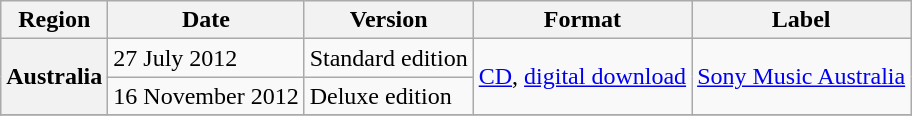<table class="wikitable plainrowheaders">
<tr>
<th scope="col">Region</th>
<th scope="col">Date</th>
<th scope="col">Version</th>
<th scope="col">Format</th>
<th scope="col">Label</th>
</tr>
<tr>
<th scope="row" rowspan="2">Australia</th>
<td>27 July 2012</td>
<td>Standard edition</td>
<td rowspan="2"><a href='#'>CD</a>, <a href='#'>digital download</a></td>
<td rowspan="2"><a href='#'>Sony Music Australia</a></td>
</tr>
<tr>
<td>16 November 2012</td>
<td>Deluxe edition</td>
</tr>
<tr>
</tr>
</table>
